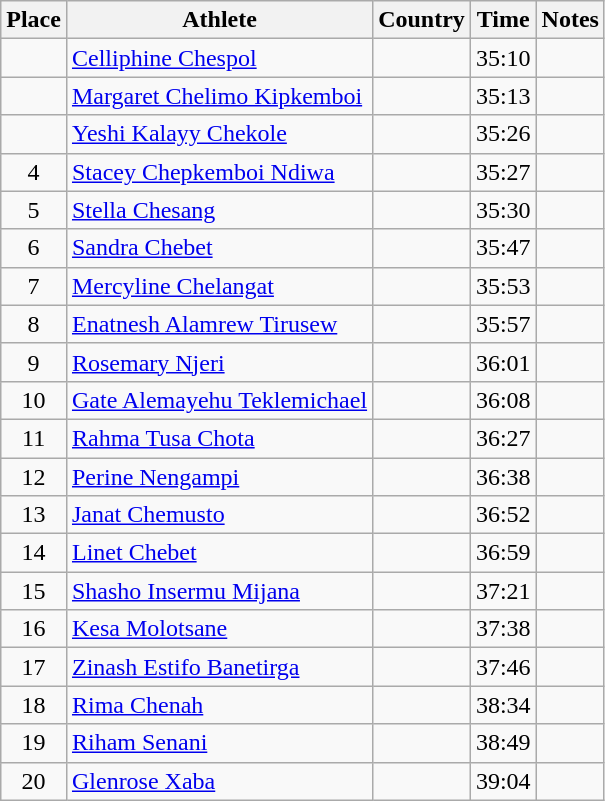<table class="wikitable sortable" style="text-align:center">
<tr>
<th>Place</th>
<th>Athlete</th>
<th>Country</th>
<th>Time</th>
<th>Notes</th>
</tr>
<tr>
<td></td>
<td align="left"><a href='#'>Celliphine Chespol</a></td>
<td align=left></td>
<td>35:10</td>
<td></td>
</tr>
<tr>
<td></td>
<td align="left"><a href='#'>Margaret Chelimo Kipkemboi</a></td>
<td align=left></td>
<td>35:13</td>
<td></td>
</tr>
<tr>
<td></td>
<td align="left"><a href='#'>Yeshi Kalayy Chekole</a></td>
<td align=left></td>
<td>35:26</td>
<td></td>
</tr>
<tr>
<td>4</td>
<td align="left"><a href='#'>Stacey Chepkemboi Ndiwa</a></td>
<td align=left></td>
<td>35:27</td>
<td></td>
</tr>
<tr>
<td>5</td>
<td align="left"><a href='#'>Stella Chesang</a></td>
<td align=left></td>
<td>35:30</td>
<td></td>
</tr>
<tr>
<td>6</td>
<td align="left"><a href='#'>Sandra Chebet</a></td>
<td align=left></td>
<td>35:47</td>
<td></td>
</tr>
<tr>
<td>7</td>
<td align="left"><a href='#'>Mercyline Chelangat</a></td>
<td align=left></td>
<td>35:53</td>
<td></td>
</tr>
<tr>
<td>8</td>
<td align="left"><a href='#'>Enatnesh Alamrew Tirusew</a></td>
<td align=left></td>
<td>35:57</td>
<td></td>
</tr>
<tr>
<td>9</td>
<td align="left"><a href='#'>Rosemary Njeri </a></td>
<td align=left></td>
<td>36:01</td>
<td></td>
</tr>
<tr>
<td>10</td>
<td align="left"><a href='#'>Gate Alemayehu Teklemichael</a></td>
<td align=left></td>
<td>36:08</td>
<td></td>
</tr>
<tr>
<td>11</td>
<td align="left"><a href='#'>Rahma Tusa Chota</a></td>
<td align=left></td>
<td>36:27</td>
<td></td>
</tr>
<tr>
<td>12</td>
<td align="left"><a href='#'>Perine Nengampi</a></td>
<td align=left></td>
<td>36:38</td>
<td></td>
</tr>
<tr>
<td>13</td>
<td align="left"><a href='#'>Janat Chemusto</a></td>
<td align=left></td>
<td>36:52</td>
<td></td>
</tr>
<tr>
<td>14</td>
<td align="left"><a href='#'>Linet Chebet</a></td>
<td align=left></td>
<td>36:59</td>
<td></td>
</tr>
<tr>
<td>15</td>
<td align="left"><a href='#'>Shasho Insermu Mijana</a></td>
<td align=left></td>
<td>37:21</td>
<td></td>
</tr>
<tr>
<td>16</td>
<td align="left"><a href='#'>Kesa Molotsane</a></td>
<td align=left></td>
<td>37:38</td>
<td></td>
</tr>
<tr>
<td>17</td>
<td align="left"><a href='#'>Zinash Estifo Banetirga</a></td>
<td align=left></td>
<td>37:46</td>
<td></td>
</tr>
<tr>
<td>18</td>
<td align=left><a href='#'>Rima Chenah</a></td>
<td align=left></td>
<td>38:34</td>
<td></td>
</tr>
<tr>
<td>19</td>
<td align=left><a href='#'>Riham Senani</a></td>
<td align=left></td>
<td>38:49</td>
<td></td>
</tr>
<tr>
<td>20</td>
<td align=left><a href='#'>Glenrose Xaba</a></td>
<td align=left></td>
<td>39:04</td>
<td></td>
</tr>
</table>
